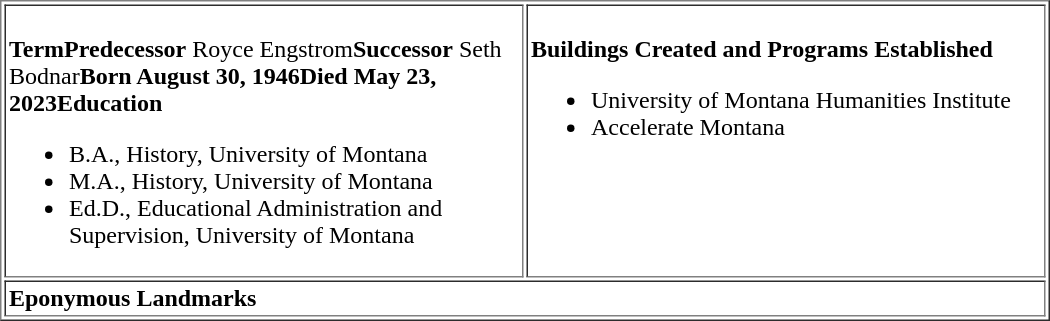<table border="1" cellpadding="2" width="700">
<tr>
<td valign=top width=50%><br><strong>Term</strong><strong>Predecessor</strong> Royce Engstrom<strong>Successor</strong> Seth Bodnar<strong>Born August 30, 1946</strong><strong>Died May 23, 2023</strong><strong>Education</strong><ul><li>B.A., History, University of Montana</li><li>M.A., History, University of Montana</li><li>Ed.D., Educational Administration and Supervision, University of Montana</li></ul></td>
<td valign=top><br><strong>Buildings Created and Programs Established</strong><ul><li>University of Montana Humanities Institute</li><li>Accelerate Montana</li></ul></td>
</tr>
<tr>
<td colspan="2" style="text-align: left;"><strong>Eponymous Landmarks</strong></td>
</tr>
</table>
